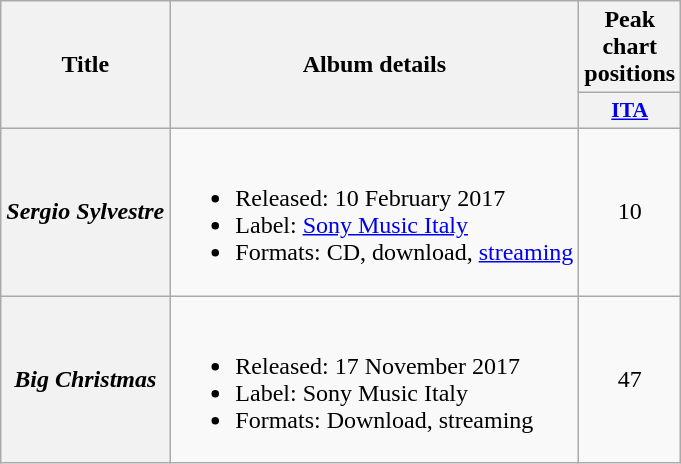<table class="wikitable plainrowheaders" style="text-align:center;">
<tr>
<th scope="col" rowspan="2">Title</th>
<th scope="col" rowspan="2">Album details</th>
<th scope="col" colspan="2">Peak chart positions</th>
</tr>
<tr>
<th scope="col" style="width:3em;font-size:90%;"><a href='#'>ITA</a><br></th>
</tr>
<tr>
<th scope="row"><em>Sergio Sylvestre</em></th>
<td style="text-align:left;"><br><ul><li>Released: 10 February 2017</li><li>Label: <a href='#'>Sony Music Italy</a></li><li>Formats: CD, download, <a href='#'>streaming</a></li></ul></td>
<td>10</td>
</tr>
<tr>
<th scope="row"><em>Big Christmas</em></th>
<td style="text-align:left;"><br><ul><li>Released: 17 November 2017</li><li>Label: Sony Music Italy</li><li>Formats: Download, streaming</li></ul></td>
<td>47</td>
</tr>
</table>
